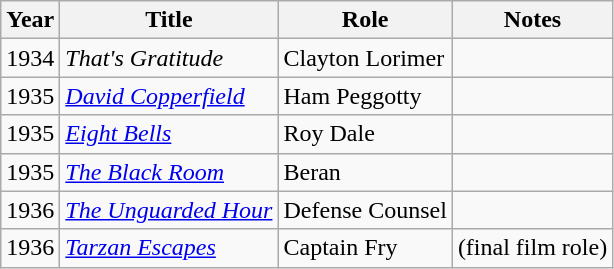<table class="wikitable">
<tr>
<th>Year</th>
<th>Title</th>
<th>Role</th>
<th>Notes</th>
</tr>
<tr>
<td>1934</td>
<td><em>That's Gratitude</em></td>
<td>Clayton Lorimer</td>
<td></td>
</tr>
<tr>
<td>1935</td>
<td><em><a href='#'>David Copperfield</a></em></td>
<td>Ham Peggotty</td>
<td></td>
</tr>
<tr>
<td>1935</td>
<td><em><a href='#'>Eight Bells</a></em></td>
<td>Roy Dale</td>
<td></td>
</tr>
<tr>
<td>1935</td>
<td><em><a href='#'>The Black Room</a></em></td>
<td>Beran</td>
<td></td>
</tr>
<tr>
<td>1936</td>
<td><em><a href='#'>The Unguarded Hour</a></em></td>
<td>Defense Counsel</td>
<td></td>
</tr>
<tr>
<td>1936</td>
<td><em><a href='#'>Tarzan Escapes</a></em></td>
<td>Captain Fry</td>
<td>(final film role)</td>
</tr>
</table>
